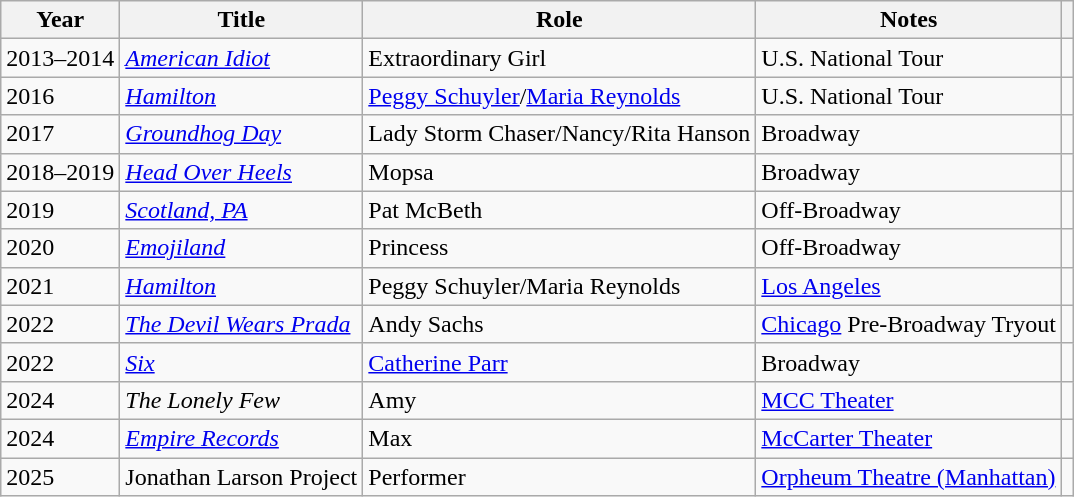<table class="wikitable sortable">
<tr>
<th>Year</th>
<th>Title</th>
<th>Role</th>
<th>Notes</th>
<th class=unsortable></th>
</tr>
<tr>
<td>2013–2014</td>
<td><em><a href='#'>American Idiot</a></em></td>
<td>Extraordinary Girl</td>
<td>U.S. National Tour</td>
<td></td>
</tr>
<tr>
<td>2016</td>
<td><em><a href='#'>Hamilton</a></em></td>
<td><a href='#'>Peggy Schuyler</a>/<a href='#'>Maria Reynolds</a></td>
<td>U.S. National Tour</td>
<td></td>
</tr>
<tr>
<td>2017</td>
<td><em><a href='#'>Groundhog Day</a></em></td>
<td>Lady Storm Chaser/Nancy/Rita Hanson</td>
<td>Broadway</td>
<td></td>
</tr>
<tr>
<td>2018–2019</td>
<td><em><a href='#'>Head Over Heels</a></em></td>
<td>Mopsa</td>
<td>Broadway</td>
<td></td>
</tr>
<tr>
<td>2019</td>
<td><em><a href='#'>Scotland, PA</a></em></td>
<td>Pat McBeth</td>
<td>Off-Broadway</td>
<td></td>
</tr>
<tr>
<td>2020</td>
<td><em><a href='#'>Emojiland</a></em></td>
<td>Princess</td>
<td>Off-Broadway</td>
<td></td>
</tr>
<tr>
<td>2021</td>
<td><em><a href='#'>Hamilton</a></em></td>
<td>Peggy Schuyler/Maria Reynolds</td>
<td><a href='#'>Los Angeles</a></td>
<td></td>
</tr>
<tr>
<td>2022</td>
<td><em><a href='#'>The Devil Wears Prada</a></em></td>
<td>Andy Sachs</td>
<td><a href='#'>Chicago</a> Pre-Broadway Tryout</td>
<td></td>
</tr>
<tr>
<td>2022</td>
<td><a href='#'><em>Six</em></a></td>
<td><a href='#'>Catherine Parr</a></td>
<td>Broadway</td>
<td></td>
</tr>
<tr>
<td>2024</td>
<td><em>The Lonely Few</em></td>
<td>Amy</td>
<td><a href='#'>MCC Theater</a></td>
<td></td>
</tr>
<tr>
<td>2024</td>
<td><em><a href='#'>Empire Records</a></em></td>
<td>Max</td>
<td><a href='#'>McCarter Theater</a></td>
<td></td>
</tr>
<tr>
<td>2025</td>
<td>Jonathan Larson Project</td>
<td>Performer</td>
<td><a href='#'>Orpheum Theatre (Manhattan)</a></td>
<td></td>
</tr>
</table>
